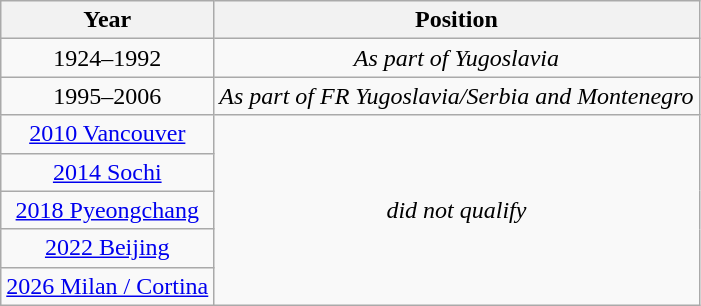<table class="wikitable" style="text-align: center;">
<tr>
<th>Year</th>
<th>Position</th>
</tr>
<tr>
<td>1924–1992</td>
<td><em>As part of Yugoslavia</em></td>
</tr>
<tr>
<td>1995–2006</td>
<td><em>As part of FR Yugoslavia/Serbia and Montenegro</em></td>
</tr>
<tr>
<td> <a href='#'>2010 Vancouver</a></td>
<td rowspan=5><em>did not qualify</em></td>
</tr>
<tr>
<td> <a href='#'>2014 Sochi</a></td>
</tr>
<tr>
<td> <a href='#'>2018 Pyeongchang</a></td>
</tr>
<tr>
<td> <a href='#'>2022 Beijing</a></td>
</tr>
<tr>
<td> <a href='#'>2026 Milan / Cortina</a></td>
</tr>
</table>
